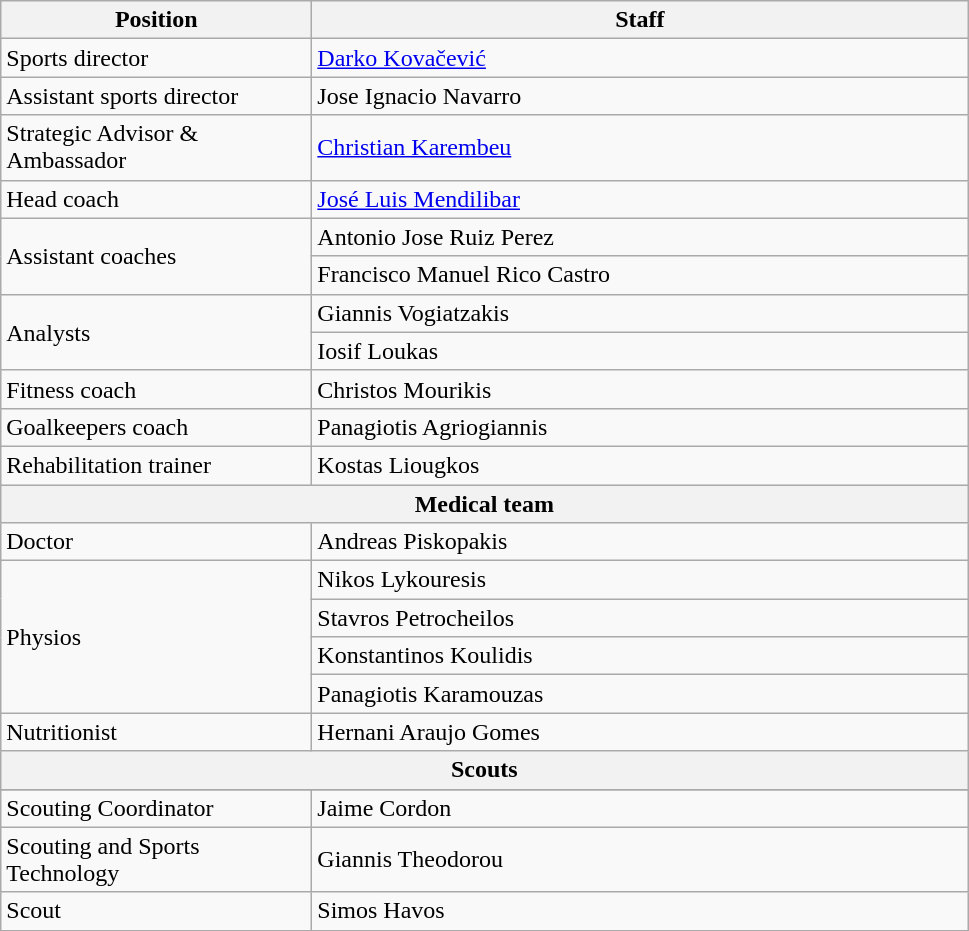<table class="wikitable" style="text-align: left">
<tr>
<th width=200>Position</th>
<th width=430>Staff </th>
</tr>
<tr>
<td>Sports director</td>
<td> <a href='#'>Darko Kovačević</a></td>
</tr>
<tr>
<td>Assistant sports director</td>
<td> Jose Ignacio Navarro</td>
</tr>
<tr>
<td>Strategic Advisor & Ambassador</td>
<td> <a href='#'>Christian Karembeu</a></td>
</tr>
<tr>
<td>Head coach</td>
<td> <a href='#'>José Luis Mendilibar</a></td>
</tr>
<tr>
<td rowspan=2>Assistant coaches</td>
<td> Antonio Jose Ruiz Perez</td>
</tr>
<tr>
<td> Francisco Manuel Rico Castro</td>
</tr>
<tr>
<td rowspan=2>Analysts</td>
<td> Giannis Vogiatzakis</td>
</tr>
<tr>
<td> Iosif Loukas</td>
</tr>
<tr>
<td>Fitness coach</td>
<td> Christos Mourikis</td>
</tr>
<tr>
<td>Goalkeepers coach</td>
<td> Panagiotis Agriogiannis</td>
</tr>
<tr>
<td>Rehabilitation trainer</td>
<td> Kostas Liougkos</td>
</tr>
<tr>
<th colspan="2">Medical team </th>
</tr>
<tr>
<td align=left>Doctor</td>
<td align=left> Andreas Piskopakis</td>
</tr>
<tr>
<td align=left rowspan=4>Physios</td>
<td align=left> Nikos Lykouresis</td>
</tr>
<tr>
<td align=left> Stavros Petrocheilos</td>
</tr>
<tr>
<td align=left> Konstantinos Koulidis</td>
</tr>
<tr>
<td align=left> Panagiotis Karamouzas</td>
</tr>
<tr>
<td align=left>Nutritionist</td>
<td align=left> Hernani Araujo Gomes</td>
</tr>
<tr>
<th colspan="2">Scouts </th>
</tr>
<tr>
</tr>
<tr>
<td align=left>Scouting Coordinator</td>
<td align=left> Jaime Cordon</td>
</tr>
<tr>
<td align=left>Scouting and Sports Technology</td>
<td align=left> Giannis Theodorou</td>
</tr>
<tr>
<td align=left>Scout</td>
<td align=left> Simos Havos</td>
</tr>
</table>
